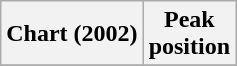<table class="wikitable plainrowheaders sortable" style="text-align:center;" border="1">
<tr>
<th scope="col">Chart (2002)</th>
<th scope="col">Peak<br>position</th>
</tr>
<tr>
</tr>
</table>
